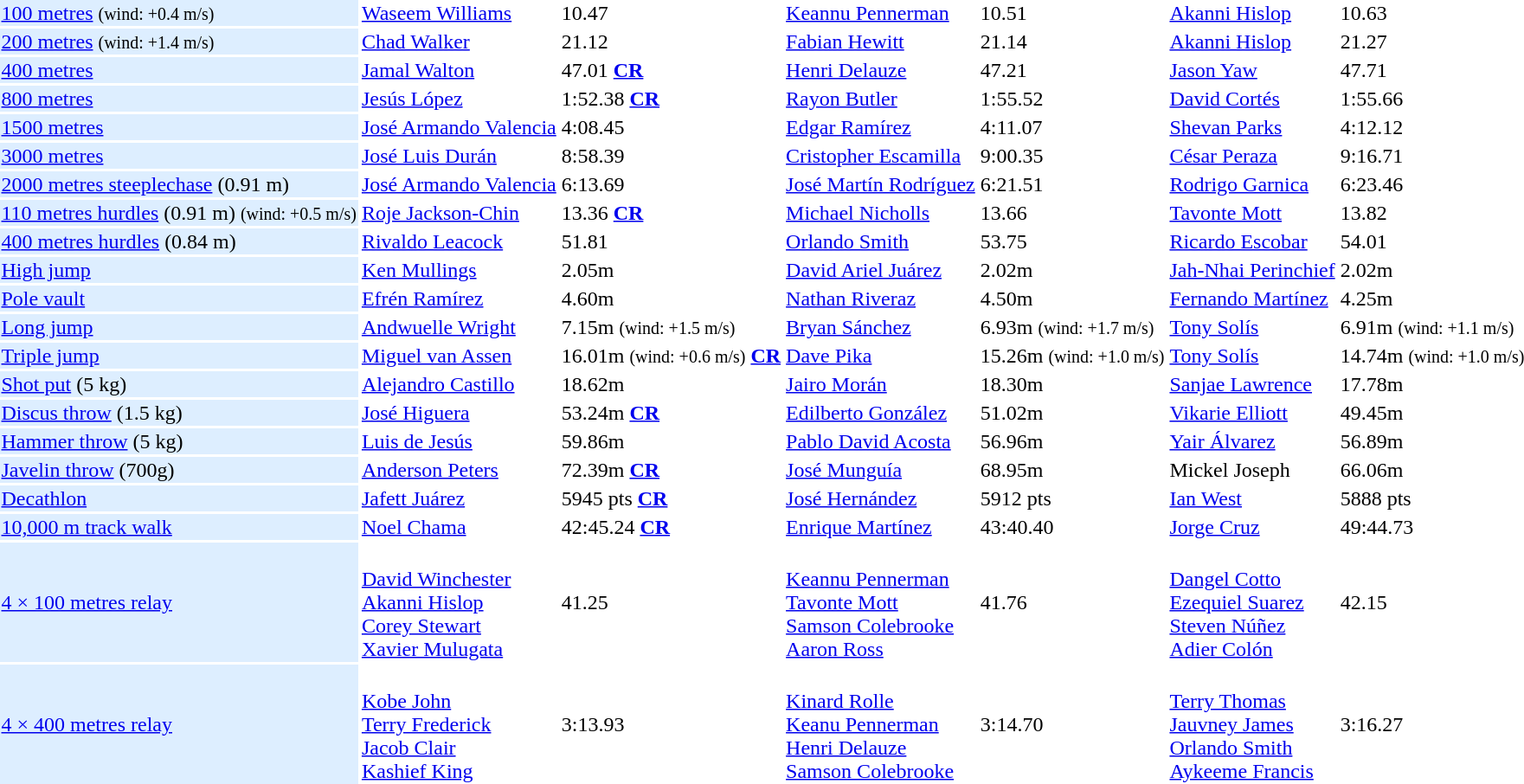<table>
<tr>
<td bgcolor = DDEEFF><a href='#'>100 metres</a> <small>(wind: +0.4 m/s)</small></td>
<td align=left><a href='#'>Waseem Williams</a><br> </td>
<td>10.47</td>
<td align=left><a href='#'>Keannu Pennerman</a><br> </td>
<td>10.51</td>
<td align=left><a href='#'>Akanni Hislop</a><br> </td>
<td>10.63</td>
</tr>
<tr>
<td bgcolor = DDEEFF><a href='#'>200 metres</a> <small>(wind: +1.4 m/s)</small></td>
<td align=left><a href='#'>Chad Walker</a><br> </td>
<td>21.12</td>
<td align=left><a href='#'>Fabian Hewitt</a><br> </td>
<td>21.14</td>
<td align=left><a href='#'>Akanni Hislop</a><br> </td>
<td>21.27</td>
</tr>
<tr>
<td bgcolor = DDEEFF><a href='#'>400 metres</a></td>
<td align=left><a href='#'>Jamal Walton</a><br> </td>
<td>47.01 <strong><a href='#'>CR</a></strong></td>
<td align=left><a href='#'>Henri Delauze</a><br> </td>
<td>47.21</td>
<td align=left><a href='#'>Jason Yaw</a><br> </td>
<td>47.71</td>
</tr>
<tr>
<td bgcolor = DDEEFF><a href='#'>800 metres</a></td>
<td align=left><a href='#'>Jesús López</a><br> </td>
<td>1:52.38 <strong><a href='#'>CR</a></strong></td>
<td align=left><a href='#'>Rayon Butler</a><br> </td>
<td>1:55.52</td>
<td align=left><a href='#'>David Cortés</a><br> </td>
<td>1:55.66</td>
</tr>
<tr>
<td bgcolor = DDEEFF><a href='#'>1500 metres</a></td>
<td align=left><a href='#'>José Armando Valencia</a><br> </td>
<td>4:08.45</td>
<td align=left><a href='#'>Edgar Ramírez</a><br> </td>
<td>4:11.07</td>
<td align=left><a href='#'>Shevan Parks</a><br> </td>
<td>4:12.12</td>
</tr>
<tr>
<td bgcolor = DDEEFF><a href='#'>3000 metres</a></td>
<td align=left><a href='#'>José Luis Durán</a><br> </td>
<td>8:58.39</td>
<td align=left><a href='#'>Cristopher Escamilla</a><br> </td>
<td>9:00.35</td>
<td align=left><a href='#'>César Peraza</a><br> </td>
<td>9:16.71</td>
</tr>
<tr>
<td bgcolor = DDEEFF><a href='#'>2000 metres steeplechase</a> (0.91 m)</td>
<td align=left><a href='#'>José Armando Valencia</a><br> </td>
<td>6:13.69</td>
<td align=left><a href='#'>José Martín Rodríguez</a><br> </td>
<td>6:21.51</td>
<td align=left><a href='#'>Rodrigo Garnica</a><br> </td>
<td>6:23.46</td>
</tr>
<tr>
<td bgcolor = DDEEFF><a href='#'>110 metres hurdles</a> (0.91 m) <small>(wind: +0.5 m/s)</small></td>
<td align=left><a href='#'>Roje Jackson-Chin</a><br> </td>
<td>13.36 <strong><a href='#'>CR</a></strong></td>
<td align=left><a href='#'>Michael Nicholls</a><br> </td>
<td>13.66</td>
<td align=left><a href='#'>Tavonte Mott</a><br> </td>
<td>13.82</td>
</tr>
<tr>
<td bgcolor = DDEEFF><a href='#'>400 metres hurdles</a> (0.84 m)</td>
<td align=left><a href='#'>Rivaldo Leacock</a><br> </td>
<td>51.81</td>
<td align=left><a href='#'>Orlando Smith</a><br> </td>
<td>53.75</td>
<td align=left><a href='#'>Ricardo Escobar</a><br> </td>
<td>54.01</td>
</tr>
<tr>
<td bgcolor = DDEEFF><a href='#'>High jump</a></td>
<td align=left><a href='#'>Ken Mullings</a><br> </td>
<td>2.05m</td>
<td align=left><a href='#'>David Ariel Juárez</a><br> </td>
<td>2.02m</td>
<td align=left><a href='#'>Jah-Nhai Perinchief</a><br> </td>
<td>2.02m</td>
</tr>
<tr>
<td bgcolor = DDEEFF><a href='#'>Pole vault</a></td>
<td align=left><a href='#'>Efrén Ramírez</a><br> </td>
<td>4.60m</td>
<td align=left><a href='#'>Nathan Riveraz</a><br> </td>
<td>4.50m</td>
<td align=left><a href='#'>Fernando Martínez</a><br> </td>
<td>4.25m</td>
</tr>
<tr>
<td bgcolor = DDEEFF><a href='#'>Long jump</a></td>
<td align=left><a href='#'>Andwuelle Wright</a><br> </td>
<td>7.15m <small>(wind: +1.5 m/s)</small></td>
<td align=left><a href='#'>Bryan Sánchez</a><br> </td>
<td>6.93m <small>(wind: +1.7 m/s)</small></td>
<td align=left><a href='#'>Tony Solís</a><br> </td>
<td>6.91m <small>(wind: +1.1 m/s)</small></td>
</tr>
<tr>
<td bgcolor = DDEEFF><a href='#'>Triple jump</a></td>
<td align=left><a href='#'>Miguel van Assen</a><br> </td>
<td>16.01m <small>(wind: +0.6 m/s)</small> <strong><a href='#'>CR</a></strong></td>
<td align=left><a href='#'>Dave Pika</a><br> </td>
<td>15.26m <small>(wind: +1.0 m/s)</small></td>
<td align=left><a href='#'>Tony Solís</a><br> </td>
<td>14.74m <small>(wind: +1.0 m/s)</small></td>
</tr>
<tr>
<td bgcolor = DDEEFF><a href='#'>Shot put</a> (5 kg)</td>
<td align=left><a href='#'>Alejandro Castillo</a><br> </td>
<td>18.62m</td>
<td align=left><a href='#'>Jairo Morán</a><br> </td>
<td>18.30m</td>
<td align=left><a href='#'>Sanjae Lawrence</a><br> </td>
<td>17.78m</td>
</tr>
<tr>
<td bgcolor = DDEEFF><a href='#'>Discus throw</a> (1.5 kg)</td>
<td align=left><a href='#'>José Higuera</a><br> </td>
<td>53.24m <strong><a href='#'>CR</a></strong></td>
<td align=left><a href='#'>Edilberto González</a><br> </td>
<td>51.02m</td>
<td align=left><a href='#'>Vikarie Elliott</a><br> </td>
<td>49.45m</td>
</tr>
<tr>
<td bgcolor = DDEEFF><a href='#'>Hammer throw</a> (5 kg)</td>
<td align=left><a href='#'>Luis de Jesús</a><br> </td>
<td>59.86m</td>
<td align=left><a href='#'>Pablo David Acosta</a><br> </td>
<td>56.96m</td>
<td align=left><a href='#'>Yair Álvarez</a><br> </td>
<td>56.89m</td>
</tr>
<tr>
<td bgcolor = DDEEFF><a href='#'>Javelin throw</a> (700g)</td>
<td align=left><a href='#'>Anderson Peters</a><br> </td>
<td>72.39m <strong><a href='#'>CR</a></strong></td>
<td align=left><a href='#'>José Munguía</a><br> </td>
<td>68.95m</td>
<td align=left>Mickel Joseph<br> </td>
<td>66.06m</td>
</tr>
<tr>
<td bgcolor = DDEEFF><a href='#'>Decathlon</a></td>
<td align=left><a href='#'>Jafett Juárez</a><br> </td>
<td>5945 pts <strong><a href='#'>CR</a></strong></td>
<td align=left><a href='#'>José Hernández</a><br> </td>
<td>5912 pts</td>
<td align=left><a href='#'>Ian West</a><br> </td>
<td>5888 pts</td>
</tr>
<tr>
<td bgcolor = DDEEFF><a href='#'>10,000 m track walk</a></td>
<td align=left><a href='#'>Noel Chama</a><br> </td>
<td>42:45.24 <strong><a href='#'>CR</a></strong></td>
<td align=left><a href='#'>Enrique Martínez</a><br> </td>
<td>43:40.40</td>
<td align=left><a href='#'>Jorge Cruz</a><br> </td>
<td>49:44.73</td>
</tr>
<tr>
<td bgcolor = DDEEFF><a href='#'>4 × 100 metres relay</a></td>
<td> <br><a href='#'>David Winchester</a><br><a href='#'>Akanni Hislop</a><br><a href='#'>Corey Stewart</a><br><a href='#'>Xavier Mulugata</a></td>
<td>41.25</td>
<td> <br><a href='#'>Keannu Pennerman</a><br><a href='#'>Tavonte Mott</a><br><a href='#'>Samson Colebrooke</a><br><a href='#'>Aaron Ross</a></td>
<td>41.76</td>
<td> <br><a href='#'>Dangel Cotto</a><br><a href='#'>Ezequiel Suarez</a><br><a href='#'>Steven Núñez</a><br><a href='#'>Adier Colón</a></td>
<td>42.15</td>
</tr>
<tr>
<td bgcolor = DDEEFF><a href='#'>4 × 400 metres relay</a></td>
<td> <br><a href='#'>Kobe John</a><br><a href='#'>Terry Frederick</a><br><a href='#'>Jacob Clair</a><br><a href='#'>Kashief King</a></td>
<td>3:13.93</td>
<td> <br><a href='#'>Kinard Rolle</a><br><a href='#'>Keanu Pennerman</a><br><a href='#'>Henri Delauze</a><br><a href='#'>Samson Colebrooke</a></td>
<td>3:14.70</td>
<td> <br><a href='#'>Terry Thomas</a><br><a href='#'>Jauvney James</a><br><a href='#'>Orlando Smith</a><br><a href='#'>Aykeeme Francis</a></td>
<td>3:16.27</td>
</tr>
</table>
